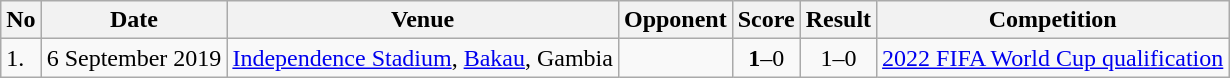<table class="wikitable" style="font-size:100%;">
<tr>
<th>No</th>
<th>Date</th>
<th>Venue</th>
<th>Opponent</th>
<th>Score</th>
<th>Result</th>
<th>Competition</th>
</tr>
<tr>
<td>1.</td>
<td>6 September 2019</td>
<td><a href='#'>Independence Stadium</a>, <a href='#'>Bakau</a>, Gambia</td>
<td></td>
<td align=center><strong>1</strong>–0</td>
<td align=center>1–0</td>
<td><a href='#'>2022 FIFA World Cup qualification</a></td>
</tr>
</table>
